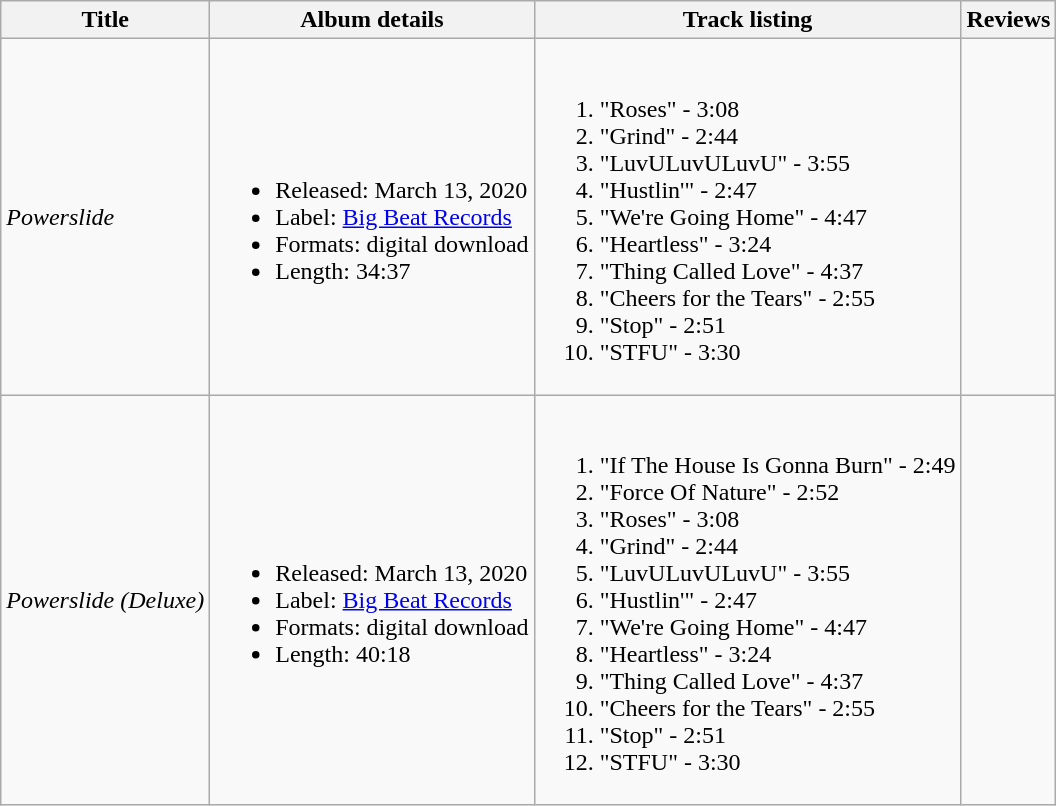<table class="wikitable">
<tr>
<th>Title</th>
<th>Album details</th>
<th>Track listing</th>
<th>Reviews</th>
</tr>
<tr>
<td><em>Powerslide</em></td>
<td><br><ul><li>Released: March 13, 2020</li><li>Label: <a href='#'>Big Beat Records</a></li><li>Formats: digital download</li><li>Length: 34:37</li></ul></td>
<td><br><ol><li>"Roses" - 3:08</li><li>"Grind" - 2:44</li><li>"LuvULuvULuvU" - 3:55</li><li>"Hustlin'" - 2:47</li><li>"We're Going Home" - 4:47</li><li>"Heartless" - 3:24</li><li>"Thing Called Love" - 4:37</li><li>"Cheers for the Tears" - 2:55</li><li>"Stop" - 2:51</li><li>"STFU" - 3:30</li></ol></td>
<td><br></td>
</tr>
<tr>
<td><em>Powerslide (Deluxe)</em></td>
<td><br><ul><li>Released: March 13, 2020</li><li>Label: <a href='#'>Big Beat Records</a></li><li>Formats: digital download</li><li>Length: 40:18</li></ul></td>
<td><br><ol><li>"If The House Is Gonna Burn" - 2:49</li><li>"Force Of Nature" - 2:52</li><li>"Roses" - 3:08</li><li>"Grind" - 2:44</li><li>"LuvULuvULuvU" - 3:55</li><li>"Hustlin'" - 2:47</li><li>"We're Going Home" - 4:47</li><li>"Heartless" - 3:24</li><li>"Thing Called Love" - 4:37</li><li>"Cheers for the Tears" - 2:55</li><li>"Stop" - 2:51</li><li>"STFU" - 3:30</li></ol></td>
<td></td>
</tr>
</table>
